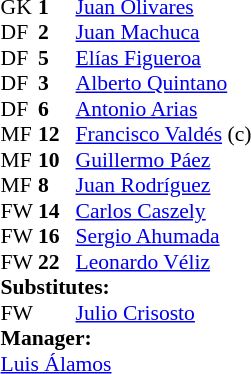<table cellspacing="0" cellpadding="0" style="font-size:90%; margin:0.2em auto;">
<tr>
<th width="25"></th>
<th width="25"></th>
</tr>
<tr>
<td>GK</td>
<td><strong>1</strong></td>
<td><a href='#'>Juan Olivares</a></td>
</tr>
<tr>
<td>DF</td>
<td><strong>2</strong></td>
<td><a href='#'>Juan Machuca</a></td>
</tr>
<tr>
<td>DF</td>
<td><strong>5</strong></td>
<td><a href='#'>Elías Figueroa</a></td>
</tr>
<tr>
<td>DF</td>
<td><strong>3</strong></td>
<td><a href='#'>Alberto Quintano</a></td>
</tr>
<tr>
<td>DF</td>
<td><strong>6</strong></td>
<td><a href='#'>Antonio Arias</a></td>
</tr>
<tr>
<td>MF</td>
<td><strong>12</strong></td>
<td><a href='#'>Francisco Valdés</a> (c)</td>
</tr>
<tr>
<td>MF</td>
<td><strong>10</strong></td>
<td><a href='#'>Guillermo Páez</a></td>
</tr>
<tr>
<td>MF</td>
<td><strong>8</strong></td>
<td><a href='#'>Juan Rodríguez</a></td>
</tr>
<tr>
<td>FW</td>
<td><strong>14</strong></td>
<td><a href='#'>Carlos Caszely</a></td>
</tr>
<tr>
<td>FW</td>
<td><strong>16</strong></td>
<td><a href='#'>Sergio Ahumada</a></td>
</tr>
<tr>
<td>FW</td>
<td><strong>22</strong></td>
<td><a href='#'>Leonardo Véliz</a></td>
<td></td>
<td></td>
</tr>
<tr>
<td colspan=3><strong>Substitutes:</strong></td>
</tr>
<tr>
<td>FW</td>
<td><strong> </strong></td>
<td><a href='#'>Julio Crisosto</a></td>
<td></td>
<td></td>
</tr>
<tr>
<td colspan=3><strong>Manager:</strong></td>
</tr>
<tr>
<td colspan=4> <a href='#'>Luis Álamos</a></td>
</tr>
</table>
